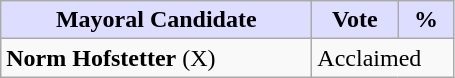<table class="wikitable">
<tr>
<th style="background:#ddf; width:200px;">Mayoral Candidate</th>
<th style="background:#ddf; width:50px;">Vote</th>
<th style="background:#ddf; width:30px;">%</th>
</tr>
<tr>
<td><strong>Norm Hofstetter</strong> (X)</td>
<td colspan="2">Acclaimed</td>
</tr>
</table>
